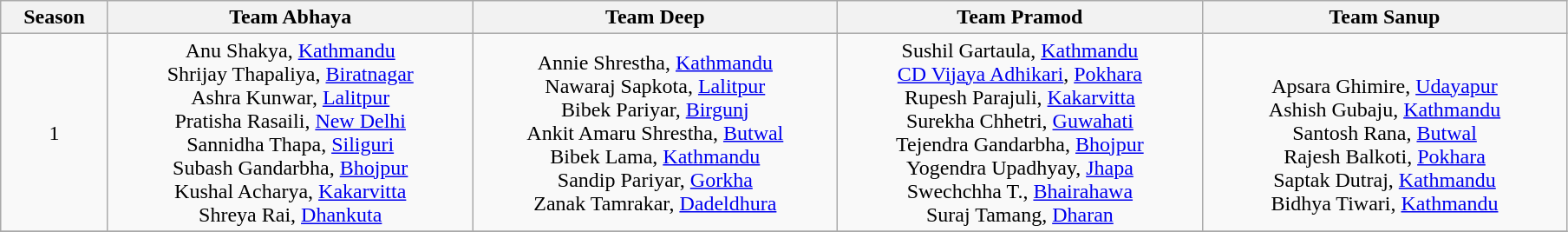<table class="wikitable plainrowheaders" style="text-align:center">
<tr>
<th style="width:5%;" scope="col">Season</th>
<th style="width:17%;" scope="col">Team Abhaya</th>
<th style="width:17%;" scope="col">Team Deep</th>
<th style="width:17%;" scope="col">Team Pramod</th>
<th style="width:17%;" scope="col">Team Sanup</th>
</tr>
<tr>
<td scope="row">1</td>
<td>Anu Shakya, <a href='#'>Kathmandu</a> <br>Shrijay Thapaliya, <a href='#'>Biratnagar</a> <br>Ashra Kunwar, <a href='#'>Lalitpur</a><br>Pratisha Rasaili, <a href='#'>New Delhi</a><br>Sannidha Thapa, <a href='#'>Siliguri</a><br>Subash Gandarbha, <a href='#'>Bhojpur</a><br>Kushal Acharya, <a href='#'>Kakarvitta</a><br>Shreya Rai, <a href='#'>Dhankuta</a></td>
<td>Annie Shrestha, <a href='#'>Kathmandu</a> <br>Nawaraj Sapkota, <a href='#'>Lalitpur</a> <br>Bibek Pariyar, <a href='#'>Birgunj</a><br>Ankit Amaru Shrestha, <a href='#'>Butwal</a><br>Bibek Lama, <a href='#'>Kathmandu</a><br>Sandip Pariyar, <a href='#'>Gorkha</a><br>Zanak Tamrakar, <a href='#'>Dadeldhura</a></td>
<td>Sushil Gartaula, <a href='#'>Kathmandu</a> <br><a href='#'>CD Vijaya Adhikari</a>, <a href='#'>Pokhara</a> <br>Rupesh Parajuli, <a href='#'>Kakarvitta</a><br>Surekha Chhetri, <a href='#'>Guwahati</a><br>Tejendra Gandarbha, <a href='#'>Bhojpur</a><br>Yogendra Upadhyay, <a href='#'>Jhapa</a><br>Swechchha T., <a href='#'>Bhairahawa</a><br>Suraj Tamang, <a href='#'>Dharan</a></td>
<td><br>Apsara Ghimire, <a href='#'>Udayapur</a> <br>Ashish Gubaju, <a href='#'>Kathmandu</a> <br>Santosh Rana, <a href='#'>Butwal</a><br>Rajesh Balkoti, <a href='#'>Pokhara</a><br>Saptak Dutraj, <a href='#'>Kathmandu</a><br>Bidhya Tiwari, <a href='#'>Kathmandu</a></td>
</tr>
<tr>
</tr>
</table>
